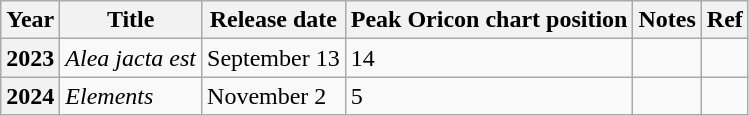<table class="wikitable" text-align: center>
<tr>
<th>Year</th>
<th>Title</th>
<th>Release date</th>
<th>Peak Oricon chart position</th>
<th>Notes</th>
<th>Ref</th>
</tr>
<tr>
<th>2023</th>
<td><em>Alea jacta est</em></td>
<td>September 13</td>
<td>14</td>
<td></td>
<td></td>
</tr>
<tr>
<th>2024</th>
<td><em>Elements</em></td>
<td>November 2</td>
<td>5</td>
<td></td>
<td></td>
</tr>
</table>
